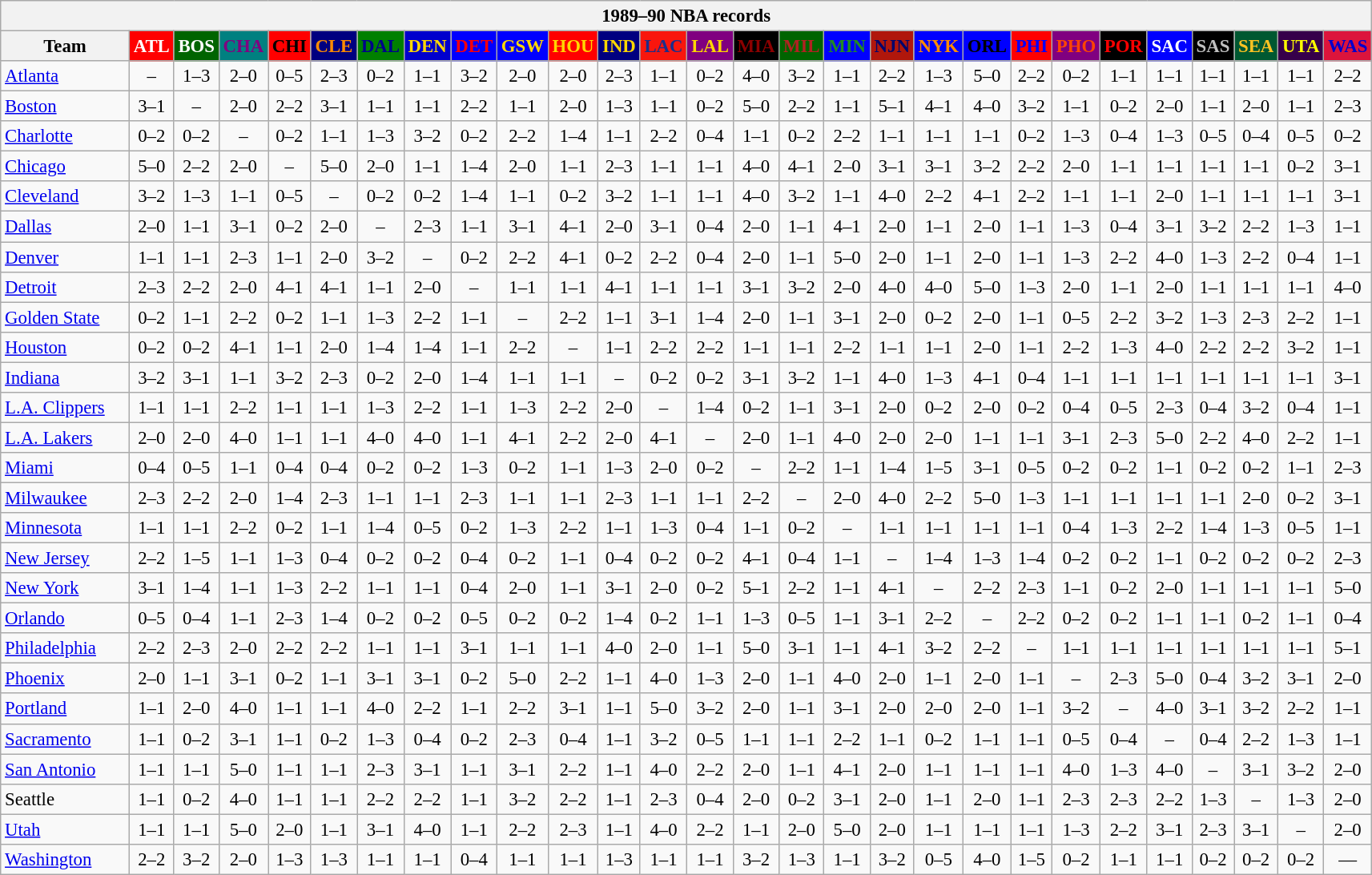<table class="wikitable" style="font-size:95%; text-align:center;">
<tr>
<th colspan=28>1989–90 NBA records</th>
</tr>
<tr>
<th width=100>Team</th>
<th style="background:#FF0000;color:#FFFFFF;width=35">ATL</th>
<th style="background:#006400;color:#FFFFFF;width=35">BOS</th>
<th style="background:#008080;color:#800080;width=35">CHA</th>
<th style="background:#FF0000;color:#000000;width=35">CHI</th>
<th style="background:#000080;color:#FF8C00;width=35">CLE</th>
<th style="background:#008000;color:#00008B;width=35">DAL</th>
<th style="background:#0000CD;color:#FFD700;width=35">DEN</th>
<th style="background:#0000FF;color:#FF0000;width=35">DET</th>
<th style="background:#0000FF;color:#FFD700;width=35">GSW</th>
<th style="background:#FF0000;color:#FFD700;width=35">HOU</th>
<th style="background:#000080;color:#FFD700;width=35">IND</th>
<th style="background:#F9160D;color:#1A2E8B;width=35">LAC</th>
<th style="background:#800080;color:#FFD700;width=35">LAL</th>
<th style="background:#000000;color:#8B0000;width=35">MIA</th>
<th style="background:#006400;color:#B22222;width=35">MIL</th>
<th style="background:#0000FF;color:#228B22;width=35">MIN</th>
<th style="background:#B0170C;color:#00056D;width=35">NJN</th>
<th style="background:#0000FF;color:#FF8C00;width=35">NYK</th>
<th style="background:#0000FF;color:#000000;width=35">ORL</th>
<th style="background:#FF0000;color:#0000FF;width=35">PHI</th>
<th style="background:#800080;color:#FF4500;width=35">PHO</th>
<th style="background:#000000;color:#FF0000;width=35">POR</th>
<th style="background:#0000FF;color:#FFFFFF;width=35">SAC</th>
<th style="background:#000000;color:#C0C0C0;width=35">SAS</th>
<th style="background:#005831;color:#FFC322;width=35">SEA</th>
<th style="background:#36004A;color:#FFFF00;width=35">UTA</th>
<th style="background:#DC143C;color:#0000CD;width=35">WAS</th>
</tr>
<tr>
<td style="text-align:left;"><a href='#'>Atlanta</a></td>
<td>–</td>
<td>1–3</td>
<td>2–0</td>
<td>0–5</td>
<td>2–3</td>
<td>0–2</td>
<td>1–1</td>
<td>3–2</td>
<td>2–0</td>
<td>2–0</td>
<td>2–3</td>
<td>1–1</td>
<td>0–2</td>
<td>4–0</td>
<td>3–2</td>
<td>1–1</td>
<td>2–2</td>
<td>1–3</td>
<td>5–0</td>
<td>2–2</td>
<td>0–2</td>
<td>1–1</td>
<td>1–1</td>
<td>1–1</td>
<td>1–1</td>
<td>1–1</td>
<td>2–2</td>
</tr>
<tr>
<td style="text-align:left;"><a href='#'>Boston</a></td>
<td>3–1</td>
<td>–</td>
<td>2–0</td>
<td>2–2</td>
<td>3–1</td>
<td>1–1</td>
<td>1–1</td>
<td>2–2</td>
<td>1–1</td>
<td>2–0</td>
<td>1–3</td>
<td>1–1</td>
<td>0–2</td>
<td>5–0</td>
<td>2–2</td>
<td>1–1</td>
<td>5–1</td>
<td>4–1</td>
<td>4–0</td>
<td>3–2</td>
<td>1–1</td>
<td>0–2</td>
<td>2–0</td>
<td>1–1</td>
<td>2–0</td>
<td>1–1</td>
<td>2–3</td>
</tr>
<tr>
<td style="text-align:left;"><a href='#'>Charlotte</a></td>
<td>0–2</td>
<td>0–2</td>
<td>–</td>
<td>0–2</td>
<td>1–1</td>
<td>1–3</td>
<td>3–2</td>
<td>0–2</td>
<td>2–2</td>
<td>1–4</td>
<td>1–1</td>
<td>2–2</td>
<td>0–4</td>
<td>1–1</td>
<td>0–2</td>
<td>2–2</td>
<td>1–1</td>
<td>1–1</td>
<td>1–1</td>
<td>0–2</td>
<td>1–3</td>
<td>0–4</td>
<td>1–3</td>
<td>0–5</td>
<td>0–4</td>
<td>0–5</td>
<td>0–2</td>
</tr>
<tr>
<td style="text-align:left;"><a href='#'>Chicago</a></td>
<td>5–0</td>
<td>2–2</td>
<td>2–0</td>
<td>–</td>
<td>5–0</td>
<td>2–0</td>
<td>1–1</td>
<td>1–4</td>
<td>2–0</td>
<td>1–1</td>
<td>2–3</td>
<td>1–1</td>
<td>1–1</td>
<td>4–0</td>
<td>4–1</td>
<td>2–0</td>
<td>3–1</td>
<td>3–1</td>
<td>3–2</td>
<td>2–2</td>
<td>2–0</td>
<td>1–1</td>
<td>1–1</td>
<td>1–1</td>
<td>1–1</td>
<td>0–2</td>
<td>3–1</td>
</tr>
<tr>
<td style="text-align:left;"><a href='#'>Cleveland</a></td>
<td>3–2</td>
<td>1–3</td>
<td>1–1</td>
<td>0–5</td>
<td>–</td>
<td>0–2</td>
<td>0–2</td>
<td>1–4</td>
<td>1–1</td>
<td>0–2</td>
<td>3–2</td>
<td>1–1</td>
<td>1–1</td>
<td>4–0</td>
<td>3–2</td>
<td>1–1</td>
<td>4–0</td>
<td>2–2</td>
<td>4–1</td>
<td>2–2</td>
<td>1–1</td>
<td>1–1</td>
<td>2–0</td>
<td>1–1</td>
<td>1–1</td>
<td>1–1</td>
<td>3–1</td>
</tr>
<tr>
<td style="text-align:left;"><a href='#'>Dallas</a></td>
<td>2–0</td>
<td>1–1</td>
<td>3–1</td>
<td>0–2</td>
<td>2–0</td>
<td>–</td>
<td>2–3</td>
<td>1–1</td>
<td>3–1</td>
<td>4–1</td>
<td>2–0</td>
<td>3–1</td>
<td>0–4</td>
<td>2–0</td>
<td>1–1</td>
<td>4–1</td>
<td>2–0</td>
<td>1–1</td>
<td>2–0</td>
<td>1–1</td>
<td>1–3</td>
<td>0–4</td>
<td>3–1</td>
<td>3–2</td>
<td>2–2</td>
<td>1–3</td>
<td>1–1</td>
</tr>
<tr>
<td style="text-align:left;"><a href='#'>Denver</a></td>
<td>1–1</td>
<td>1–1</td>
<td>2–3</td>
<td>1–1</td>
<td>2–0</td>
<td>3–2</td>
<td>–</td>
<td>0–2</td>
<td>2–2</td>
<td>4–1</td>
<td>0–2</td>
<td>2–2</td>
<td>0–4</td>
<td>2–0</td>
<td>1–1</td>
<td>5–0</td>
<td>2–0</td>
<td>1–1</td>
<td>2–0</td>
<td>1–1</td>
<td>1–3</td>
<td>2–2</td>
<td>4–0</td>
<td>1–3</td>
<td>2–2</td>
<td>0–4</td>
<td>1–1</td>
</tr>
<tr>
<td style="text-align:left;"><a href='#'>Detroit</a></td>
<td>2–3</td>
<td>2–2</td>
<td>2–0</td>
<td>4–1</td>
<td>4–1</td>
<td>1–1</td>
<td>2–0</td>
<td>–</td>
<td>1–1</td>
<td>1–1</td>
<td>4–1</td>
<td>1–1</td>
<td>1–1</td>
<td>3–1</td>
<td>3–2</td>
<td>2–0</td>
<td>4–0</td>
<td>4–0</td>
<td>5–0</td>
<td>1–3</td>
<td>2–0</td>
<td>1–1</td>
<td>2–0</td>
<td>1–1</td>
<td>1–1</td>
<td>1–1</td>
<td>4–0</td>
</tr>
<tr>
<td style="text-align:left;"><a href='#'>Golden State</a></td>
<td>0–2</td>
<td>1–1</td>
<td>2–2</td>
<td>0–2</td>
<td>1–1</td>
<td>1–3</td>
<td>2–2</td>
<td>1–1</td>
<td>–</td>
<td>2–2</td>
<td>1–1</td>
<td>3–1</td>
<td>1–4</td>
<td>2–0</td>
<td>1–1</td>
<td>3–1</td>
<td>2–0</td>
<td>0–2</td>
<td>2–0</td>
<td>1–1</td>
<td>0–5</td>
<td>2–2</td>
<td>3–2</td>
<td>1–3</td>
<td>2–3</td>
<td>2–2</td>
<td>1–1</td>
</tr>
<tr>
<td style="text-align:left;"><a href='#'>Houston</a></td>
<td>0–2</td>
<td>0–2</td>
<td>4–1</td>
<td>1–1</td>
<td>2–0</td>
<td>1–4</td>
<td>1–4</td>
<td>1–1</td>
<td>2–2</td>
<td>–</td>
<td>1–1</td>
<td>2–2</td>
<td>2–2</td>
<td>1–1</td>
<td>1–1</td>
<td>2–2</td>
<td>1–1</td>
<td>1–1</td>
<td>2–0</td>
<td>1–1</td>
<td>2–2</td>
<td>1–3</td>
<td>4–0</td>
<td>2–2</td>
<td>2–2</td>
<td>3–2</td>
<td>1–1</td>
</tr>
<tr>
<td style="text-align:left;"><a href='#'>Indiana</a></td>
<td>3–2</td>
<td>3–1</td>
<td>1–1</td>
<td>3–2</td>
<td>2–3</td>
<td>0–2</td>
<td>2–0</td>
<td>1–4</td>
<td>1–1</td>
<td>1–1</td>
<td>–</td>
<td>0–2</td>
<td>0–2</td>
<td>3–1</td>
<td>3–2</td>
<td>1–1</td>
<td>4–0</td>
<td>1–3</td>
<td>4–1</td>
<td>0–4</td>
<td>1–1</td>
<td>1–1</td>
<td>1–1</td>
<td>1–1</td>
<td>1–1</td>
<td>1–1</td>
<td>3–1</td>
</tr>
<tr>
<td style="text-align:left;"><a href='#'>L.A. Clippers</a></td>
<td>1–1</td>
<td>1–1</td>
<td>2–2</td>
<td>1–1</td>
<td>1–1</td>
<td>1–3</td>
<td>2–2</td>
<td>1–1</td>
<td>1–3</td>
<td>2–2</td>
<td>2–0</td>
<td>–</td>
<td>1–4</td>
<td>0–2</td>
<td>1–1</td>
<td>3–1</td>
<td>2–0</td>
<td>0–2</td>
<td>2–0</td>
<td>0–2</td>
<td>0–4</td>
<td>0–5</td>
<td>2–3</td>
<td>0–4</td>
<td>3–2</td>
<td>0–4</td>
<td>1–1</td>
</tr>
<tr>
<td style="text-align:left;"><a href='#'>L.A. Lakers</a></td>
<td>2–0</td>
<td>2–0</td>
<td>4–0</td>
<td>1–1</td>
<td>1–1</td>
<td>4–0</td>
<td>4–0</td>
<td>1–1</td>
<td>4–1</td>
<td>2–2</td>
<td>2–0</td>
<td>4–1</td>
<td>–</td>
<td>2–0</td>
<td>1–1</td>
<td>4–0</td>
<td>2–0</td>
<td>2–0</td>
<td>1–1</td>
<td>1–1</td>
<td>3–1</td>
<td>2–3</td>
<td>5–0</td>
<td>2–2</td>
<td>4–0</td>
<td>2–2</td>
<td>1–1</td>
</tr>
<tr>
<td style="text-align:left;"><a href='#'>Miami</a></td>
<td>0–4</td>
<td>0–5</td>
<td>1–1</td>
<td>0–4</td>
<td>0–4</td>
<td>0–2</td>
<td>0–2</td>
<td>1–3</td>
<td>0–2</td>
<td>1–1</td>
<td>1–3</td>
<td>2–0</td>
<td>0–2</td>
<td>–</td>
<td>2–2</td>
<td>1–1</td>
<td>1–4</td>
<td>1–5</td>
<td>3–1</td>
<td>0–5</td>
<td>0–2</td>
<td>0–2</td>
<td>1–1</td>
<td>0–2</td>
<td>0–2</td>
<td>1–1</td>
<td>2–3</td>
</tr>
<tr>
<td style="text-align:left;"><a href='#'>Milwaukee</a></td>
<td>2–3</td>
<td>2–2</td>
<td>2–0</td>
<td>1–4</td>
<td>2–3</td>
<td>1–1</td>
<td>1–1</td>
<td>2–3</td>
<td>1–1</td>
<td>1–1</td>
<td>2–3</td>
<td>1–1</td>
<td>1–1</td>
<td>2–2</td>
<td>–</td>
<td>2–0</td>
<td>4–0</td>
<td>2–2</td>
<td>5–0</td>
<td>1–3</td>
<td>1–1</td>
<td>1–1</td>
<td>1–1</td>
<td>1–1</td>
<td>2–0</td>
<td>0–2</td>
<td>3–1</td>
</tr>
<tr>
<td style="text-align:left;"><a href='#'>Minnesota</a></td>
<td>1–1</td>
<td>1–1</td>
<td>2–2</td>
<td>0–2</td>
<td>1–1</td>
<td>1–4</td>
<td>0–5</td>
<td>0–2</td>
<td>1–3</td>
<td>2–2</td>
<td>1–1</td>
<td>1–3</td>
<td>0–4</td>
<td>1–1</td>
<td>0–2</td>
<td>–</td>
<td>1–1</td>
<td>1–1</td>
<td>1–1</td>
<td>1–1</td>
<td>0–4</td>
<td>1–3</td>
<td>2–2</td>
<td>1–4</td>
<td>1–3</td>
<td>0–5</td>
<td>1–1</td>
</tr>
<tr>
<td style="text-align:left;"><a href='#'>New Jersey</a></td>
<td>2–2</td>
<td>1–5</td>
<td>1–1</td>
<td>1–3</td>
<td>0–4</td>
<td>0–2</td>
<td>0–2</td>
<td>0–4</td>
<td>0–2</td>
<td>1–1</td>
<td>0–4</td>
<td>0–2</td>
<td>0–2</td>
<td>4–1</td>
<td>0–4</td>
<td>1–1</td>
<td>–</td>
<td>1–4</td>
<td>1–3</td>
<td>1–4</td>
<td>0–2</td>
<td>0–2</td>
<td>1–1</td>
<td>0–2</td>
<td>0–2</td>
<td>0–2</td>
<td>2–3</td>
</tr>
<tr>
<td style="text-align:left;"><a href='#'>New York</a></td>
<td>3–1</td>
<td>1–4</td>
<td>1–1</td>
<td>1–3</td>
<td>2–2</td>
<td>1–1</td>
<td>1–1</td>
<td>0–4</td>
<td>2–0</td>
<td>1–1</td>
<td>3–1</td>
<td>2–0</td>
<td>0–2</td>
<td>5–1</td>
<td>2–2</td>
<td>1–1</td>
<td>4–1</td>
<td>–</td>
<td>2–2</td>
<td>2–3</td>
<td>1–1</td>
<td>0–2</td>
<td>2–0</td>
<td>1–1</td>
<td>1–1</td>
<td>1–1</td>
<td>5–0</td>
</tr>
<tr>
<td style="text-align:left;"><a href='#'>Orlando</a></td>
<td>0–5</td>
<td>0–4</td>
<td>1–1</td>
<td>2–3</td>
<td>1–4</td>
<td>0–2</td>
<td>0–2</td>
<td>0–5</td>
<td>0–2</td>
<td>0–2</td>
<td>1–4</td>
<td>0–2</td>
<td>1–1</td>
<td>1–3</td>
<td>0–5</td>
<td>1–1</td>
<td>3–1</td>
<td>2–2</td>
<td>–</td>
<td>2–2</td>
<td>0–2</td>
<td>0–2</td>
<td>1–1</td>
<td>1–1</td>
<td>0–2</td>
<td>1–1</td>
<td>0–4</td>
</tr>
<tr>
<td style="text-align:left;"><a href='#'>Philadelphia</a></td>
<td>2–2</td>
<td>2–3</td>
<td>2–0</td>
<td>2–2</td>
<td>2–2</td>
<td>1–1</td>
<td>1–1</td>
<td>3–1</td>
<td>1–1</td>
<td>1–1</td>
<td>4–0</td>
<td>2–0</td>
<td>1–1</td>
<td>5–0</td>
<td>3–1</td>
<td>1–1</td>
<td>4–1</td>
<td>3–2</td>
<td>2–2</td>
<td>–</td>
<td>1–1</td>
<td>1–1</td>
<td>1–1</td>
<td>1–1</td>
<td>1–1</td>
<td>1–1</td>
<td>5–1</td>
</tr>
<tr>
<td style="text-align:left;"><a href='#'>Phoenix</a></td>
<td>2–0</td>
<td>1–1</td>
<td>3–1</td>
<td>0–2</td>
<td>1–1</td>
<td>3–1</td>
<td>3–1</td>
<td>0–2</td>
<td>5–0</td>
<td>2–2</td>
<td>1–1</td>
<td>4–0</td>
<td>1–3</td>
<td>2–0</td>
<td>1–1</td>
<td>4–0</td>
<td>2–0</td>
<td>1–1</td>
<td>2–0</td>
<td>1–1</td>
<td>–</td>
<td>2–3</td>
<td>5–0</td>
<td>0–4</td>
<td>3–2</td>
<td>3–1</td>
<td>2–0</td>
</tr>
<tr>
<td style="text-align:left;"><a href='#'>Portland</a></td>
<td>1–1</td>
<td>2–0</td>
<td>4–0</td>
<td>1–1</td>
<td>1–1</td>
<td>4–0</td>
<td>2–2</td>
<td>1–1</td>
<td>2–2</td>
<td>3–1</td>
<td>1–1</td>
<td>5–0</td>
<td>3–2</td>
<td>2–0</td>
<td>1–1</td>
<td>3–1</td>
<td>2–0</td>
<td>2–0</td>
<td>2–0</td>
<td>1–1</td>
<td>3–2</td>
<td>–</td>
<td>4–0</td>
<td>3–1</td>
<td>3–2</td>
<td>2–2</td>
<td>1–1</td>
</tr>
<tr>
<td style="text-align:left;"><a href='#'>Sacramento</a></td>
<td>1–1</td>
<td>0–2</td>
<td>3–1</td>
<td>1–1</td>
<td>0–2</td>
<td>1–3</td>
<td>0–4</td>
<td>0–2</td>
<td>2–3</td>
<td>0–4</td>
<td>1–1</td>
<td>3–2</td>
<td>0–5</td>
<td>1–1</td>
<td>1–1</td>
<td>2–2</td>
<td>1–1</td>
<td>0–2</td>
<td>1–1</td>
<td>1–1</td>
<td>0–5</td>
<td>0–4</td>
<td>–</td>
<td>0–4</td>
<td>2–2</td>
<td>1–3</td>
<td>1–1</td>
</tr>
<tr>
<td style="text-align:left;"><a href='#'>San Antonio</a></td>
<td>1–1</td>
<td>1–1</td>
<td>5–0</td>
<td>1–1</td>
<td>1–1</td>
<td>2–3</td>
<td>3–1</td>
<td>1–1</td>
<td>3–1</td>
<td>2–2</td>
<td>1–1</td>
<td>4–0</td>
<td>2–2</td>
<td>2–0</td>
<td>1–1</td>
<td>4–1</td>
<td>2–0</td>
<td>1–1</td>
<td>1–1</td>
<td>1–1</td>
<td>4–0</td>
<td>1–3</td>
<td>4–0</td>
<td>–</td>
<td>3–1</td>
<td>3–2</td>
<td>2–0</td>
</tr>
<tr>
<td style="text-align:left;">Seattle</td>
<td>1–1</td>
<td>0–2</td>
<td>4–0</td>
<td>1–1</td>
<td>1–1</td>
<td>2–2</td>
<td>2–2</td>
<td>1–1</td>
<td>3–2</td>
<td>2–2</td>
<td>1–1</td>
<td>2–3</td>
<td>0–4</td>
<td>2–0</td>
<td>0–2</td>
<td>3–1</td>
<td>2–0</td>
<td>1–1</td>
<td>2–0</td>
<td>1–1</td>
<td>2–3</td>
<td>2–3</td>
<td>2–2</td>
<td>1–3</td>
<td>–</td>
<td>1–3</td>
<td>2–0</td>
</tr>
<tr>
<td style="text-align:left;"><a href='#'>Utah</a></td>
<td>1–1</td>
<td>1–1</td>
<td>5–0</td>
<td>2–0</td>
<td>1–1</td>
<td>3–1</td>
<td>4–0</td>
<td>1–1</td>
<td>2–2</td>
<td>2–3</td>
<td>1–1</td>
<td>4–0</td>
<td>2–2</td>
<td>1–1</td>
<td>2–0</td>
<td>5–0</td>
<td>2–0</td>
<td>1–1</td>
<td>1–1</td>
<td>1–1</td>
<td>1–3</td>
<td>2–2</td>
<td>3–1</td>
<td>2–3</td>
<td>3–1</td>
<td>–</td>
<td>2–0</td>
</tr>
<tr>
<td style="text-align:left;"><a href='#'>Washington</a></td>
<td>2–2</td>
<td>3–2</td>
<td>2–0</td>
<td>1–3</td>
<td>1–3</td>
<td>1–1</td>
<td>1–1</td>
<td>0–4</td>
<td>1–1</td>
<td>1–1</td>
<td>1–3</td>
<td>1–1</td>
<td>1–1</td>
<td>3–2</td>
<td>1–3</td>
<td>1–1</td>
<td>3–2</td>
<td>0–5</td>
<td>4–0</td>
<td>1–5</td>
<td>0–2</td>
<td>1–1</td>
<td>1–1</td>
<td>0–2</td>
<td>0–2</td>
<td>0–2</td>
<td>—</td>
</tr>
</table>
